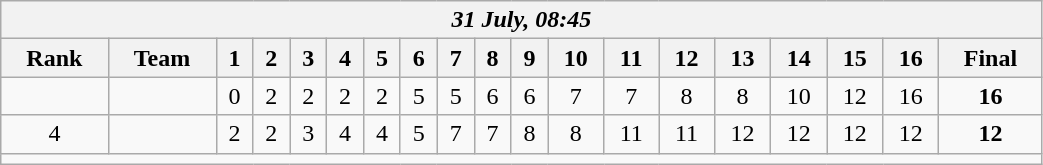<table class=wikitable style="text-align:center; width: 55%">
<tr>
<th colspan=19><em>31 July, 08:45</em></th>
</tr>
<tr>
<th>Rank</th>
<th>Team</th>
<th>1</th>
<th>2</th>
<th>3</th>
<th>4</th>
<th>5</th>
<th>6</th>
<th>7</th>
<th>8</th>
<th>9</th>
<th>10</th>
<th>11</th>
<th>12</th>
<th>13</th>
<th>14</th>
<th>15</th>
<th>16</th>
<th>Final</th>
</tr>
<tr>
<td></td>
<td align=left><strong></strong></td>
<td>0</td>
<td>2</td>
<td>2</td>
<td>2</td>
<td>2</td>
<td>5</td>
<td>5</td>
<td>6</td>
<td>6</td>
<td>7</td>
<td>7</td>
<td>8</td>
<td>8</td>
<td>10</td>
<td>12</td>
<td>16</td>
<td><strong>16</strong></td>
</tr>
<tr>
<td>4</td>
<td align=left></td>
<td>2</td>
<td>2</td>
<td>3</td>
<td>4</td>
<td>4</td>
<td>5</td>
<td>7</td>
<td>7</td>
<td>8</td>
<td>8</td>
<td>11</td>
<td>11</td>
<td>12</td>
<td>12</td>
<td>12</td>
<td>12</td>
<td><strong>12</strong></td>
</tr>
<tr>
<td colspan=19></td>
</tr>
</table>
